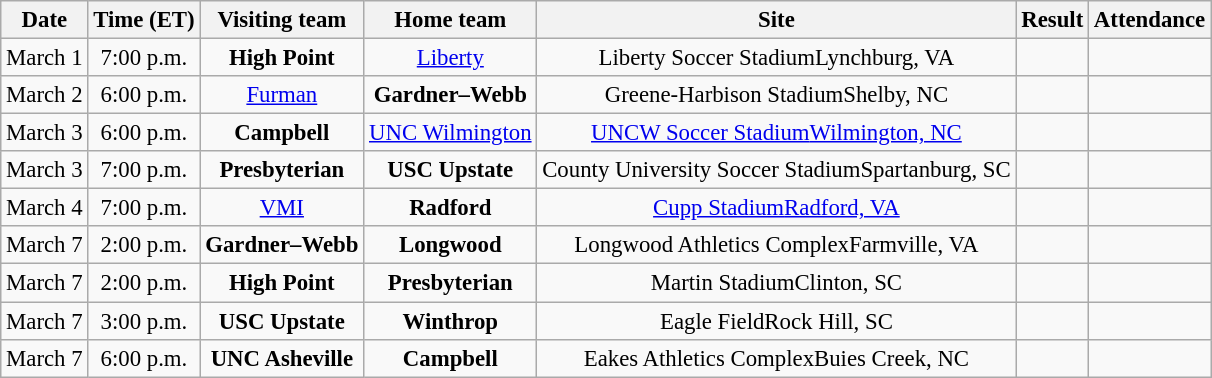<table class="wikitable" style="font-size:95%; text-align: center;">
<tr>
<th>Date</th>
<th>Time (ET)</th>
<th>Visiting team</th>
<th>Home team</th>
<th>Site</th>
<th>Result</th>
<th>Attendance</th>
</tr>
<tr>
<td>March 1</td>
<td>7:00 p.m.</td>
<td><strong>High Point</strong></td>
<td><a href='#'>Liberty</a></td>
<td>Liberty Soccer StadiumLynchburg, VA</td>
<td></td>
<td></td>
</tr>
<tr>
<td>March 2</td>
<td>6:00 p.m.</td>
<td><a href='#'>Furman</a></td>
<td><strong>Gardner–Webb</strong></td>
<td>Greene-Harbison StadiumShelby, NC</td>
<td></td>
<td></td>
</tr>
<tr>
<td>March 3</td>
<td>6:00 p.m.</td>
<td><strong>Campbell</strong></td>
<td><a href='#'>UNC Wilmington</a></td>
<td><a href='#'>UNCW Soccer Stadium</a><a href='#'>Wilmington, NC</a></td>
<td></td>
<td></td>
</tr>
<tr>
<td>March 3</td>
<td>7:00 p.m.</td>
<td><strong>Presbyterian</strong></td>
<td><strong>USC Upstate</strong></td>
<td>County University Soccer StadiumSpartanburg, SC</td>
<td></td>
<td></td>
</tr>
<tr>
<td>March 4</td>
<td>7:00 p.m.</td>
<td><a href='#'>VMI</a></td>
<td><strong>Radford</strong></td>
<td><a href='#'>Cupp Stadium</a><a href='#'>Radford, VA</a></td>
<td></td>
<td></td>
</tr>
<tr>
<td>March 7</td>
<td>2:00 p.m.</td>
<td><strong>Gardner–Webb</strong></td>
<td><strong>Longwood</strong></td>
<td>Longwood Athletics ComplexFarmville, VA</td>
<td></td>
<td></td>
</tr>
<tr>
<td>March 7</td>
<td>2:00 p.m.</td>
<td><strong>High Point</strong></td>
<td><strong>Presbyterian</strong></td>
<td>Martin StadiumClinton, SC</td>
<td></td>
<td></td>
</tr>
<tr>
<td>March 7</td>
<td>3:00 p.m.</td>
<td><strong>USC Upstate</strong></td>
<td><strong>Winthrop</strong></td>
<td>Eagle FieldRock Hill, SC</td>
<td></td>
<td></td>
</tr>
<tr>
<td>March 7</td>
<td>6:00 p.m.</td>
<td><strong>UNC Asheville</strong></td>
<td><strong>Campbell</strong></td>
<td>Eakes Athletics ComplexBuies Creek, NC</td>
<td></td>
<td></td>
</tr>
</table>
